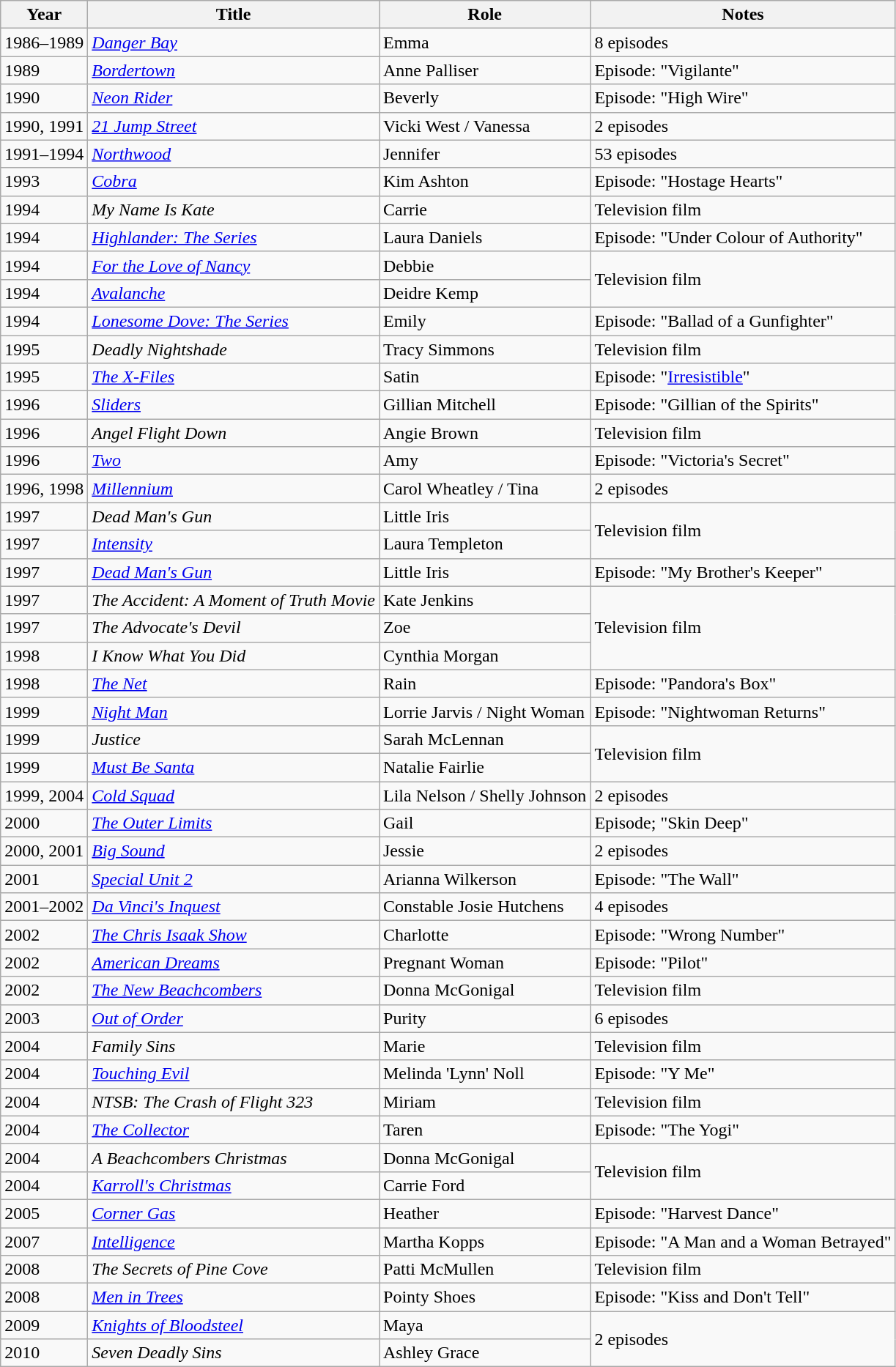<table class="wikitable sortable">
<tr>
<th>Year</th>
<th>Title</th>
<th>Role</th>
<th class="unsortable">Notes</th>
</tr>
<tr>
<td>1986–1989</td>
<td><em><a href='#'>Danger Bay</a></em></td>
<td>Emma</td>
<td>8 episodes</td>
</tr>
<tr>
<td>1989</td>
<td><a href='#'><em>Bordertown</em></a></td>
<td>Anne Palliser</td>
<td>Episode: "Vigilante"</td>
</tr>
<tr>
<td>1990</td>
<td><em><a href='#'>Neon Rider</a></em></td>
<td>Beverly</td>
<td>Episode: "High Wire"</td>
</tr>
<tr>
<td>1990, 1991</td>
<td><em><a href='#'>21 Jump Street</a></em></td>
<td>Vicki West / Vanessa</td>
<td>2 episodes</td>
</tr>
<tr>
<td>1991–1994</td>
<td><a href='#'><em>Northwood</em></a></td>
<td>Jennifer</td>
<td>53 episodes</td>
</tr>
<tr>
<td>1993</td>
<td><a href='#'><em>Cobra</em></a></td>
<td>Kim Ashton</td>
<td>Episode: "Hostage Hearts"</td>
</tr>
<tr>
<td>1994</td>
<td><em>My Name Is Kate</em></td>
<td>Carrie</td>
<td>Television film</td>
</tr>
<tr>
<td>1994</td>
<td><em><a href='#'>Highlander: The Series</a></em></td>
<td>Laura Daniels</td>
<td>Episode: "Under Colour of Authority"</td>
</tr>
<tr>
<td>1994</td>
<td><em><a href='#'>For the Love of Nancy</a></em></td>
<td>Debbie</td>
<td rowspan="2">Television film</td>
</tr>
<tr>
<td>1994</td>
<td><a href='#'><em>Avalanche</em></a></td>
<td>Deidre Kemp</td>
</tr>
<tr>
<td>1994</td>
<td><em><a href='#'>Lonesome Dove: The Series</a></em></td>
<td>Emily</td>
<td>Episode: "Ballad of a Gunfighter"</td>
</tr>
<tr>
<td>1995</td>
<td><em>Deadly Nightshade</em></td>
<td>Tracy Simmons</td>
<td>Television film</td>
</tr>
<tr>
<td>1995</td>
<td data-sort-value="X-Files, The"><em><a href='#'>The X-Files</a></em></td>
<td>Satin</td>
<td>Episode: "<a href='#'>Irresistible</a>"</td>
</tr>
<tr>
<td>1996</td>
<td><em><a href='#'>Sliders</a></em></td>
<td>Gillian Mitchell</td>
<td>Episode: "Gillian of the Spirits"</td>
</tr>
<tr>
<td>1996</td>
<td><em>Angel Flight Down</em></td>
<td>Angie Brown</td>
<td>Television film</td>
</tr>
<tr>
<td>1996</td>
<td><a href='#'><em>Two</em></a></td>
<td>Amy</td>
<td>Episode: "Victoria's Secret"</td>
</tr>
<tr>
<td>1996, 1998</td>
<td><a href='#'><em>Millennium</em></a></td>
<td>Carol Wheatley / Tina</td>
<td>2 episodes</td>
</tr>
<tr>
<td>1997</td>
<td><em>Dead Man's Gun</em></td>
<td>Little Iris</td>
<td rowspan="2">Television film</td>
</tr>
<tr>
<td>1997</td>
<td><a href='#'><em>Intensity</em></a></td>
<td>Laura Templeton</td>
</tr>
<tr>
<td>1997</td>
<td><em><a href='#'>Dead Man's Gun</a></em></td>
<td>Little Iris</td>
<td>Episode: "My Brother's Keeper"</td>
</tr>
<tr>
<td>1997</td>
<td data-sort-value="Accident: A Moment of Truth Movie, The"><em>The Accident: A Moment of Truth Movie</em></td>
<td>Kate Jenkins</td>
<td rowspan="3">Television film</td>
</tr>
<tr>
<td>1997</td>
<td data-sort-value="Advocate's Devil, The"><em>The Advocate's Devil</em></td>
<td>Zoe</td>
</tr>
<tr>
<td>1998</td>
<td><em>I Know What You Did</em></td>
<td>Cynthia Morgan</td>
</tr>
<tr>
<td>1998</td>
<td data-sort-value="Net, The"><a href='#'><em>The Net</em></a></td>
<td>Rain</td>
<td>Episode: "Pandora's Box"</td>
</tr>
<tr>
<td>1999</td>
<td><a href='#'><em>Night Man</em></a></td>
<td>Lorrie Jarvis / Night Woman</td>
<td>Episode: "Nightwoman Returns"</td>
</tr>
<tr>
<td>1999</td>
<td><em>Justice</em></td>
<td>Sarah McLennan</td>
<td rowspan="2">Television film</td>
</tr>
<tr>
<td>1999</td>
<td><em><a href='#'>Must Be Santa</a></em></td>
<td>Natalie Fairlie</td>
</tr>
<tr>
<td>1999, 2004</td>
<td><em><a href='#'>Cold Squad</a></em></td>
<td>Lila Nelson / Shelly Johnson</td>
<td>2 episodes</td>
</tr>
<tr>
<td>2000</td>
<td data-sort-value="Outer Limits, The"><a href='#'><em>The Outer Limits</em></a></td>
<td>Gail</td>
<td>Episode; "Skin Deep"</td>
</tr>
<tr>
<td>2000, 2001</td>
<td><em><a href='#'>Big Sound</a></em></td>
<td>Jessie</td>
<td>2 episodes</td>
</tr>
<tr>
<td>2001</td>
<td><em><a href='#'>Special Unit 2</a></em></td>
<td>Arianna Wilkerson</td>
<td>Episode: "The Wall"</td>
</tr>
<tr>
<td>2001–2002</td>
<td><em><a href='#'>Da Vinci's Inquest</a></em></td>
<td>Constable Josie Hutchens</td>
<td>4 episodes</td>
</tr>
<tr>
<td>2002</td>
<td data-sort-value="Chris Isaak Show, The"><em><a href='#'>The Chris Isaak Show</a></em></td>
<td>Charlotte</td>
<td>Episode: "Wrong Number"</td>
</tr>
<tr>
<td>2002</td>
<td><em><a href='#'>American Dreams</a></em></td>
<td>Pregnant Woman</td>
<td>Episode: "Pilot"</td>
</tr>
<tr>
<td>2002</td>
<td data-sort-value="New Beachcombers, The"><em><a href='#'>The New Beachcombers</a></em></td>
<td>Donna McGonigal</td>
<td>Television film</td>
</tr>
<tr>
<td>2003</td>
<td><a href='#'><em>Out of Order</em></a></td>
<td>Purity</td>
<td>6 episodes</td>
</tr>
<tr>
<td>2004</td>
<td><em>Family Sins</em></td>
<td>Marie</td>
<td>Television film</td>
</tr>
<tr>
<td>2004</td>
<td><a href='#'><em>Touching Evil</em></a></td>
<td>Melinda 'Lynn' Noll</td>
<td>Episode: "Y Me"</td>
</tr>
<tr>
<td>2004</td>
<td><em>NTSB: The Crash of Flight 323</em></td>
<td>Miriam</td>
<td>Television film</td>
</tr>
<tr>
<td>2004</td>
<td data-sort-value="Collector, The"><a href='#'><em>The Collector</em></a></td>
<td>Taren</td>
<td>Episode: "The Yogi"</td>
</tr>
<tr>
<td>2004</td>
<td data-sort-value="Beachcombers Christmas, A"><em>A Beachcombers Christmas</em></td>
<td>Donna McGonigal</td>
<td rowspan="2">Television film</td>
</tr>
<tr>
<td>2004</td>
<td><em><a href='#'>Karroll's Christmas</a></em></td>
<td>Carrie Ford</td>
</tr>
<tr>
<td>2005</td>
<td><em><a href='#'>Corner Gas</a></em></td>
<td>Heather</td>
<td>Episode: "Harvest Dance"</td>
</tr>
<tr>
<td>2007</td>
<td><a href='#'><em>Intelligence</em></a></td>
<td>Martha Kopps</td>
<td>Episode: "A Man and a Woman Betrayed"</td>
</tr>
<tr>
<td>2008</td>
<td data-sort-value="Secrets of Pine Cove, The"><em>The Secrets of Pine Cove</em></td>
<td>Patti McMullen</td>
<td>Television film</td>
</tr>
<tr>
<td>2008</td>
<td><em><a href='#'>Men in Trees</a></em></td>
<td>Pointy Shoes</td>
<td>Episode: "Kiss and Don't Tell"</td>
</tr>
<tr>
<td>2009</td>
<td><em><a href='#'>Knights of Bloodsteel</a></em></td>
<td>Maya</td>
<td rowspan="2">2 episodes</td>
</tr>
<tr>
<td>2010</td>
<td><em>Seven Deadly Sins</em></td>
<td>Ashley Grace</td>
</tr>
</table>
